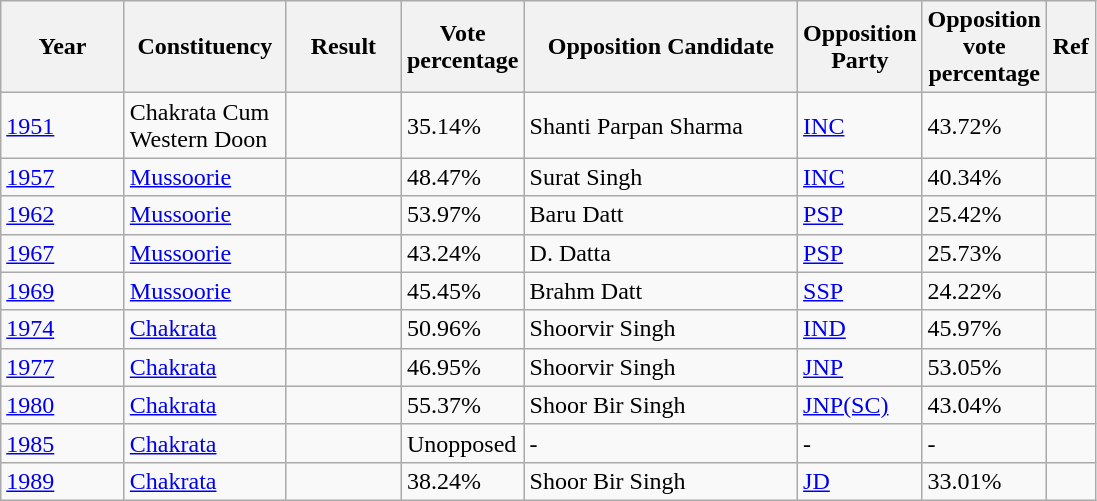<table class="sortable wikitable">
<tr>
<th width=75>Year</th>
<th width=100>Constituency</th>
<th width=70>Result</th>
<th width=70>Vote percentage</th>
<th width=175>Opposition Candidate</th>
<th width=70>Opposition Party</th>
<th width=70>Opposition vote percentage</th>
<th width=25>Ref</th>
</tr>
<tr>
<td><a href='#'>1951</a></td>
<td>Chakrata Cum Western Doon</td>
<td></td>
<td>35.14%</td>
<td>Shanti Parpan Sharma</td>
<td><a href='#'>INC</a></td>
<td>43.72%</td>
<td></td>
</tr>
<tr>
<td><a href='#'>1957</a></td>
<td><a href='#'>Mussoorie</a></td>
<td></td>
<td>48.47%</td>
<td>Surat Singh</td>
<td><a href='#'>INC</a></td>
<td>40.34%</td>
<td></td>
</tr>
<tr>
<td><a href='#'>1962</a></td>
<td><a href='#'>Mussoorie</a></td>
<td></td>
<td>53.97%</td>
<td>Baru Datt</td>
<td><a href='#'>PSP</a></td>
<td>25.42%</td>
<td></td>
</tr>
<tr>
<td><a href='#'>1967</a></td>
<td><a href='#'>Mussoorie</a></td>
<td></td>
<td>43.24%</td>
<td>D. Datta</td>
<td><a href='#'>PSP</a></td>
<td>25.73%</td>
<td></td>
</tr>
<tr>
<td><a href='#'>1969</a></td>
<td><a href='#'>Mussoorie</a></td>
<td></td>
<td>45.45%</td>
<td>Brahm Datt</td>
<td><a href='#'>SSP</a></td>
<td>24.22%</td>
<td></td>
</tr>
<tr>
<td><a href='#'>1974</a></td>
<td><a href='#'>Chakrata</a></td>
<td></td>
<td>50.96%</td>
<td>Shoorvir Singh</td>
<td><a href='#'>IND</a></td>
<td>45.97%</td>
<td></td>
</tr>
<tr>
<td><a href='#'>1977</a></td>
<td><a href='#'>Chakrata</a></td>
<td></td>
<td>46.95%</td>
<td>Shoorvir Singh</td>
<td><a href='#'>JNP</a></td>
<td>53.05%</td>
<td></td>
</tr>
<tr>
<td><a href='#'>1980</a></td>
<td><a href='#'>Chakrata</a></td>
<td></td>
<td>55.37%</td>
<td>Shoor Bir Singh</td>
<td><a href='#'>JNP(SC)</a></td>
<td>43.04%</td>
<td></td>
</tr>
<tr>
<td><a href='#'>1985</a></td>
<td><a href='#'>Chakrata</a></td>
<td></td>
<td>Unopposed</td>
<td>-</td>
<td>-</td>
<td>-</td>
<td></td>
</tr>
<tr>
<td><a href='#'>1989</a></td>
<td><a href='#'>Chakrata</a></td>
<td></td>
<td>38.24%</td>
<td>Shoor Bir Singh</td>
<td><a href='#'>JD</a></td>
<td>33.01%</td>
<td></td>
</tr>
</table>
